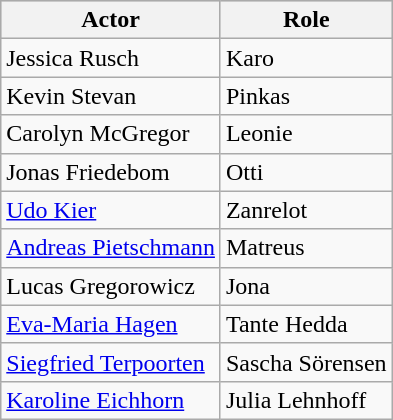<table class="wikitable";">
<tr bgcolor="#CCCCCC">
<th>Actor</th>
<th>Role</th>
</tr>
<tr>
<td>Jessica Rusch</td>
<td>Karo</td>
</tr>
<tr>
<td>Kevin Stevan</td>
<td>Pinkas</td>
</tr>
<tr>
<td>Carolyn McGregor</td>
<td>Leonie</td>
</tr>
<tr>
<td>Jonas Friedebom</td>
<td>Otti</td>
</tr>
<tr>
<td><a href='#'>Udo Kier</a></td>
<td>Zanrelot</td>
</tr>
<tr>
<td><a href='#'>Andreas Pietschmann</a></td>
<td>Matreus</td>
</tr>
<tr>
<td>Lucas Gregorowicz</td>
<td>Jona</td>
</tr>
<tr>
<td><a href='#'>Eva-Maria Hagen</a></td>
<td>Tante Hedda</td>
</tr>
<tr>
<td><a href='#'>Siegfried Terpoorten</a></td>
<td>Sascha Sörensen</td>
</tr>
<tr>
<td><a href='#'>Karoline Eichhorn</a></td>
<td>Julia Lehnhoff</td>
</tr>
</table>
